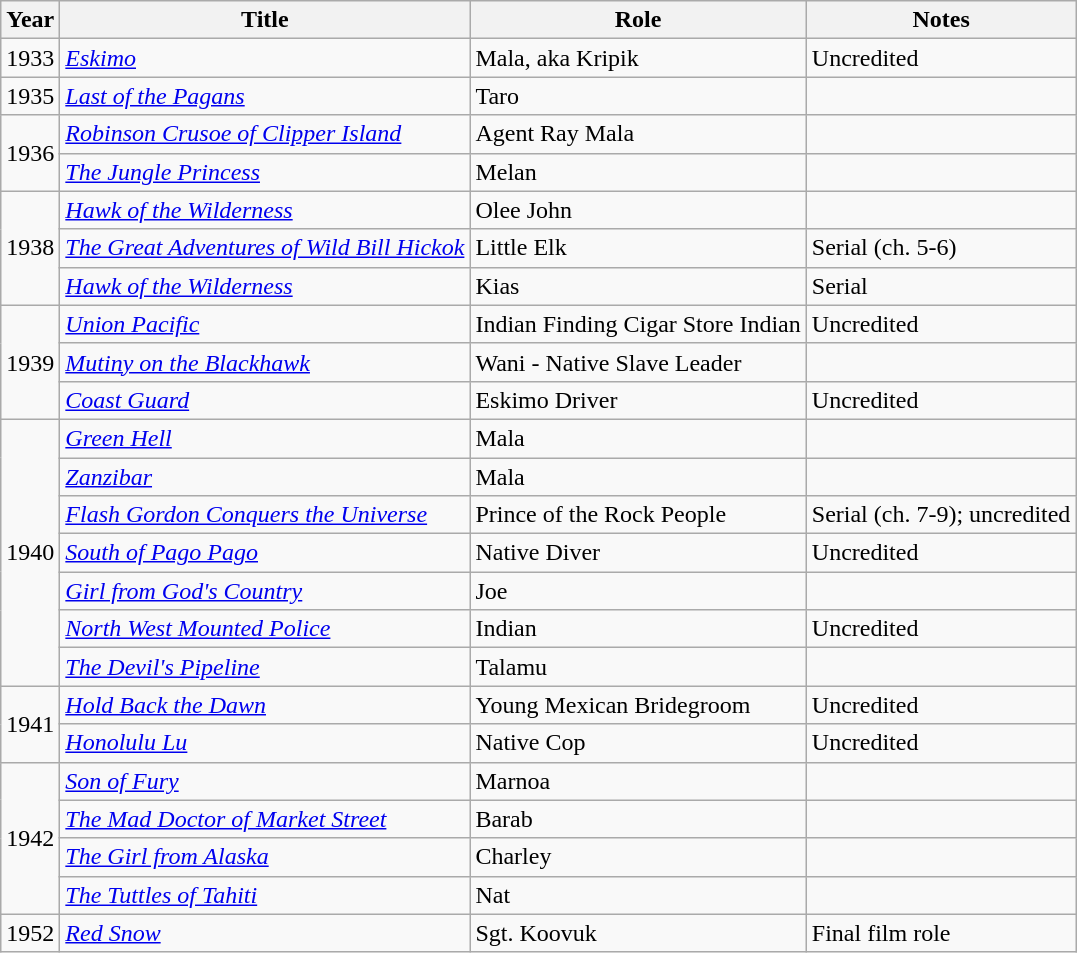<table class="wikitable">
<tr>
<th>Year</th>
<th>Title</th>
<th>Role</th>
<th>Notes</th>
</tr>
<tr>
<td>1933</td>
<td><em><a href='#'>Eskimo</a></em></td>
<td>Mala, aka Kripik</td>
<td>Uncredited</td>
</tr>
<tr>
<td>1935</td>
<td><em><a href='#'>Last of the Pagans</a></em></td>
<td>Taro</td>
<td></td>
</tr>
<tr>
<td rowspan=2>1936</td>
<td><em><a href='#'>Robinson Crusoe of Clipper Island</a></em></td>
<td>Agent Ray Mala</td>
<td></td>
</tr>
<tr>
<td><em><a href='#'>The Jungle Princess</a></em></td>
<td>Melan</td>
<td></td>
</tr>
<tr>
<td rowspan=3>1938</td>
<td><em><a href='#'>Hawk of the Wilderness</a></em></td>
<td>Olee John</td>
<td></td>
</tr>
<tr>
<td><em><a href='#'>The Great Adventures of Wild Bill Hickok</a></em></td>
<td>Little Elk</td>
<td>Serial (ch. 5-6)</td>
</tr>
<tr>
<td><em><a href='#'>Hawk of the Wilderness</a></em></td>
<td>Kias</td>
<td>Serial</td>
</tr>
<tr>
<td rowspan=3>1939</td>
<td><em><a href='#'>Union Pacific</a></em></td>
<td>Indian Finding Cigar Store Indian</td>
<td>Uncredited</td>
</tr>
<tr>
<td><em><a href='#'>Mutiny on the Blackhawk</a></em></td>
<td>Wani - Native Slave Leader</td>
<td></td>
</tr>
<tr>
<td><em><a href='#'>Coast Guard</a></em></td>
<td>Eskimo Driver</td>
<td>Uncredited</td>
</tr>
<tr>
<td rowspan=7>1940</td>
<td><em><a href='#'>Green Hell</a></em></td>
<td>Mala</td>
<td></td>
</tr>
<tr>
<td><em><a href='#'>Zanzibar</a></em></td>
<td>Mala</td>
<td></td>
</tr>
<tr>
<td><em><a href='#'>Flash Gordon Conquers the Universe</a></em></td>
<td>Prince of the Rock People</td>
<td>Serial (ch. 7-9); uncredited</td>
</tr>
<tr>
<td><em><a href='#'>South of Pago Pago</a></em></td>
<td>Native Diver</td>
<td>Uncredited</td>
</tr>
<tr>
<td><em><a href='#'>Girl from God's Country</a></em></td>
<td>Joe</td>
<td></td>
</tr>
<tr>
<td><em><a href='#'>North West Mounted Police</a></em></td>
<td>Indian</td>
<td>Uncredited</td>
</tr>
<tr>
<td><em><a href='#'>The Devil's Pipeline</a></em></td>
<td>Talamu</td>
<td></td>
</tr>
<tr>
<td rowspan=2>1941</td>
<td><em><a href='#'>Hold Back the Dawn</a></em></td>
<td>Young Mexican Bridegroom</td>
<td>Uncredited</td>
</tr>
<tr>
<td><em><a href='#'>Honolulu Lu</a></em></td>
<td>Native Cop</td>
<td>Uncredited</td>
</tr>
<tr>
<td rowspan=4>1942</td>
<td><em><a href='#'>Son of Fury</a></em></td>
<td>Marnoa</td>
<td></td>
</tr>
<tr>
<td><em><a href='#'>The Mad Doctor of Market Street</a></em></td>
<td>Barab</td>
<td></td>
</tr>
<tr>
<td><em><a href='#'>The Girl from Alaska</a></em></td>
<td>Charley</td>
<td></td>
</tr>
<tr>
<td><em><a href='#'>The Tuttles of Tahiti</a></em></td>
<td>Nat</td>
<td></td>
</tr>
<tr>
<td>1952</td>
<td><em><a href='#'>Red Snow</a></em></td>
<td>Sgt. Koovuk</td>
<td>Final film role</td>
</tr>
</table>
